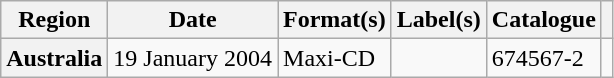<table class="wikitable plainrowheaders">
<tr>
<th scope="col">Region</th>
<th scope="col">Date</th>
<th scope="col">Format(s)</th>
<th scope="col">Label(s)</th>
<th scope="col">Catalogue</th>
<th scope="col"></th>
</tr>
<tr>
<th scope="row">Australia</th>
<td>19 January 2004</td>
<td>Maxi-CD</td>
<td></td>
<td>674567-2</td>
<td></td>
</tr>
</table>
